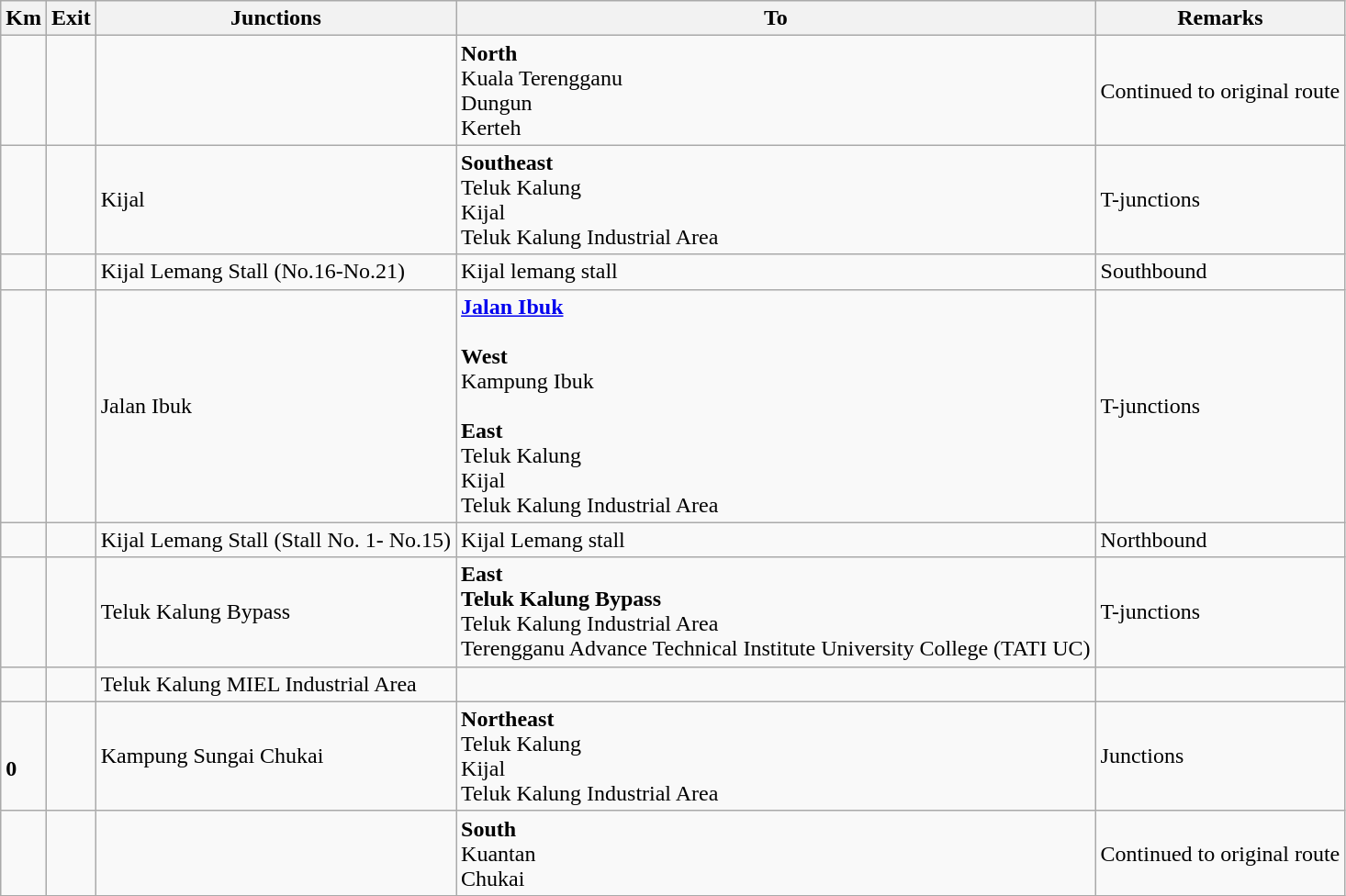<table class="wikitable">
<tr>
<th>Km</th>
<th>Exit</th>
<th>Junctions</th>
<th>To</th>
<th>Remarks</th>
</tr>
<tr>
<td></td>
<td></td>
<td></td>
<td><strong>North</strong><br>  Kuala Terengganu<br>  Dungun<br>  Kerteh</td>
<td>Continued to original route </td>
</tr>
<tr>
<td></td>
<td></td>
<td>Kijal</td>
<td><strong>Southeast</strong><br>  Teluk Kalung<br>  Kijal<br>  Teluk Kalung Industrial Area</td>
<td>T-junctions</td>
</tr>
<tr>
<td></td>
<td></td>
<td>Kijal Lemang Stall (No.16-No.21)</td>
<td>Kijal lemang stall</td>
<td>Southbound</td>
</tr>
<tr>
<td></td>
<td></td>
<td>Jalan Ibuk</td>
<td> <strong><a href='#'>Jalan Ibuk</a></strong><br><br><strong>West</strong><br>Kampung Ibuk<br><br><strong>East</strong><br>  Teluk Kalung<br>  Kijal<br>  Teluk Kalung Industrial Area</td>
<td>T-junctions</td>
</tr>
<tr>
<td></td>
<td></td>
<td>Kijal Lemang Stall (Stall No. 1- No.15)</td>
<td>Kijal Lemang stall</td>
<td>Northbound</td>
</tr>
<tr>
<td></td>
<td></td>
<td>Teluk Kalung Bypass</td>
<td><strong>East</strong><br> <strong>Teluk Kalung Bypass</strong><br>  Teluk Kalung Industrial Area<br>Terengganu Advance Technical Institute University College (TATI UC) </td>
<td>T-junctions</td>
</tr>
<tr>
<td></td>
<td></td>
<td>Teluk Kalung MIEL Industrial Area</td>
<td></td>
<td></td>
</tr>
<tr>
<td><br><strong>0</strong></td>
<td></td>
<td>Kampung Sungai Chukai</td>
<td><strong>Northeast</strong><br>  Teluk Kalung<br>  Kijal<br>  Teluk Kalung Industrial Area</td>
<td>Junctions</td>
</tr>
<tr>
<td></td>
<td></td>
<td></td>
<td><strong>South</strong><br>  Kuantan<br>  Chukai</td>
<td>Continued to original route </td>
</tr>
</table>
